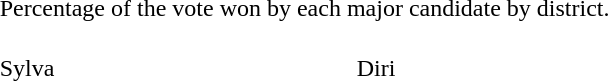<table align=right>
<tr>
<td colspan=2>Percentage of the vote won by each major candidate by district.</td>
</tr>
<tr>
<td><br>Sylva<br>  </td>
<td><br>Diri<br>  </td>
</tr>
</table>
